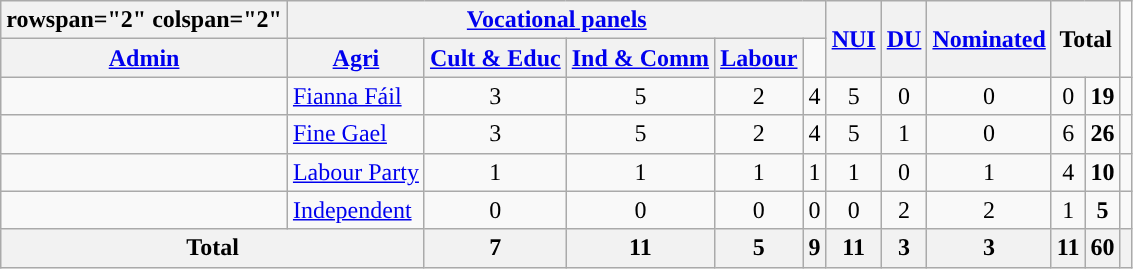<table class="wikitable">
<tr>
<th>rowspan="2" colspan="2" </th>
<th scope="col" colspan="5"><a href='#'>Vocational panels</a></th>
<th rowspan="2"><a href='#'>NUI</a></th>
<th rowspan="2"><a href='#'>DU</a></th>
<th rowspan="2"><a href='#'>Nominated</a></th>
<th rowspan="2" colspan="2">Total</th>
</tr>
<tr>
<th scope="col"><a href='#'>Admin</a></th>
<th scope="col"><a href='#'>Agri</a></th>
<th scope="col"><a href='#'>Cult & Educ</a></th>
<th scope="col"><a href='#'>Ind & Comm</a></th>
<th scope="col"><a href='#'>Labour</a></th>
</tr>
<tr style="text-align:center">
<td style="background-color: "></td>
<td align="left"><a href='#'>Fianna Fáil</a></td>
<td>3</td>
<td>5</td>
<td>2</td>
<td>4</td>
<td>5</td>
<td>0</td>
<td>0</td>
<td>0</td>
<td><strong>19</strong></td>
<td style="background-color: "></td>
</tr>
<tr style="text-align:center">
<td style="background-color: "></td>
<td align="left"><a href='#'>Fine Gael</a></td>
<td>3</td>
<td>5</td>
<td>2</td>
<td>4</td>
<td>5</td>
<td>1</td>
<td>0</td>
<td>6</td>
<td><strong>26</strong></td>
<td style="background-color: "></td>
</tr>
<tr style="text-align:center">
<td style="background-color: "></td>
<td align="left"><a href='#'>Labour Party</a></td>
<td>1</td>
<td>1</td>
<td>1</td>
<td>1</td>
<td>1</td>
<td>0</td>
<td>1</td>
<td>4</td>
<td><strong>10</strong></td>
<td style="background-color: "></td>
</tr>
<tr style="text-align:center">
<td style="background-color: "></td>
<td align="left"><a href='#'>Independent</a></td>
<td>0</td>
<td>0</td>
<td>0</td>
<td>0</td>
<td>0</td>
<td>2</td>
<td>2</td>
<td>1</td>
<td><strong>5</strong></td>
<td style="background-color: "></td>
</tr>
<tr style="text-align:center">
<th colspan="2">Total</th>
<th>7</th>
<th>11</th>
<th>5</th>
<th>9</th>
<th>11</th>
<th>3</th>
<th>3</th>
<th>11</th>
<th>60</th>
<th></th>
</tr>
</table>
